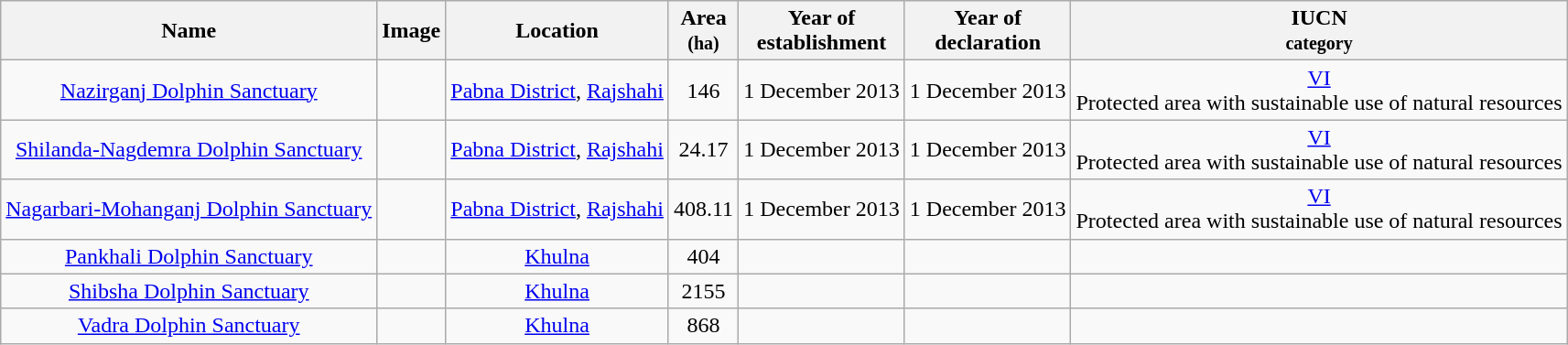<table class="wikitable sortable sticky-header static-row-numbers static-row-header-hash" style="text-align:center">
<tr>
<th>Name</th>
<th class="unsortable">Image</th>
<th>Location</th>
<th>Area<br><small>(ha)</small></th>
<th>Year of<br>establishment</th>
<th>Year of<br>declaration</th>
<th>IUCN <br><small>category</small></th>
</tr>
<tr>
<td><a href='#'>Nazirganj Dolphin Sanctuary</a></td>
<td></td>
<td><a href='#'>Pabna District</a>, <a href='#'>Rajshahi</a></td>
<td>146</td>
<td>1 December 2013</td>
<td>1 December 2013</td>
<td><a href='#'>VI</a><br>Protected area
with sustainable
use of natural
resources</td>
</tr>
<tr>
<td><a href='#'>Shilanda-Nagdemra Dolphin Sanctuary</a></td>
<td></td>
<td><a href='#'>Pabna District</a>, <a href='#'>Rajshahi</a></td>
<td>24.17</td>
<td>1 December 2013</td>
<td>1 December 2013</td>
<td><a href='#'>VI</a><br>Protected area
with sustainable
use of natural
resources</td>
</tr>
<tr>
<td><a href='#'>Nagarbari-Mohanganj Dolphin Sanctuary</a></td>
<td></td>
<td><a href='#'>Pabna District</a>, <a href='#'>Rajshahi</a></td>
<td>408.11</td>
<td>1 December 2013</td>
<td>1 December 2013</td>
<td><a href='#'>VI</a><br>Protected area
with sustainable
use of natural
resources</td>
</tr>
<tr>
<td><a href='#'>Pankhali Dolphin Sanctuary</a></td>
<td></td>
<td><a href='#'>Khulna</a></td>
<td>404</td>
<td></td>
<td></td>
<td></td>
</tr>
<tr>
<td><a href='#'>Shibsha Dolphin Sanctuary</a></td>
<td></td>
<td><a href='#'>Khulna</a></td>
<td>2155</td>
<td></td>
<td></td>
<td></td>
</tr>
<tr>
<td><a href='#'>Vadra Dolphin Sanctuary</a></td>
<td></td>
<td><a href='#'>Khulna</a></td>
<td>868</td>
<td></td>
<td></td>
<td></td>
</tr>
</table>
